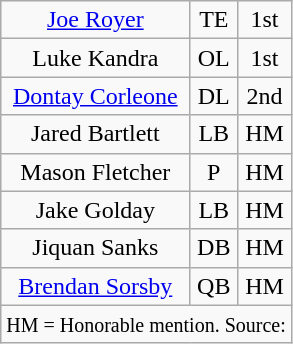<table class="wikitable sortable sortable" style="text-align: center">
<tr>
<td><a href='#'>Joe Royer</a></td>
<td>TE</td>
<td>1st</td>
</tr>
<tr>
<td>Luke Kandra</td>
<td>OL</td>
<td>1st</td>
</tr>
<tr>
<td><a href='#'>Dontay Corleone</a></td>
<td>DL</td>
<td>2nd</td>
</tr>
<tr>
<td>Jared Bartlett</td>
<td>LB</td>
<td>HM</td>
</tr>
<tr>
<td>Mason Fletcher</td>
<td>P</td>
<td>HM</td>
</tr>
<tr>
<td>Jake Golday</td>
<td>LB</td>
<td>HM</td>
</tr>
<tr>
<td>Jiquan Sanks</td>
<td>DB</td>
<td>HM</td>
</tr>
<tr>
<td><a href='#'>Brendan Sorsby</a></td>
<td>QB</td>
<td>HM</td>
</tr>
<tr>
<td colspan="3"><small>HM = Honorable mention. Source: </small></td>
</tr>
</table>
